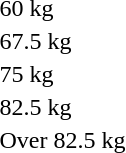<table>
<tr>
<td>60 kg<br> </td>
<td></td>
<td></td>
<td></td>
</tr>
<tr>
<td>67.5 kg<br> </td>
<td></td>
<td></td>
<td></td>
</tr>
<tr>
<td>75 kg<br> </td>
<td></td>
<td></td>
<td></td>
</tr>
<tr>
<td>82.5 kg<br> </td>
<td></td>
<td></td>
<td></td>
</tr>
<tr>
<td>Over 82.5 kg<br> </td>
<td></td>
<td></td>
<td></td>
</tr>
</table>
